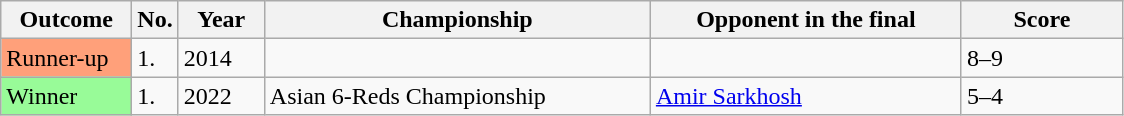<table class="sortable wikitable">
<tr>
<th width="80">Outcome</th>
<th width="20">No.</th>
<th width="50">Year</th>
<th width="250">Championship</th>
<th width="200">Opponent in the final</th>
<th width="100">Score</th>
</tr>
<tr>
<td style="background:#ffa07a;">Runner-up</td>
<td>1.</td>
<td>2014</td>
<td></td>
<td></td>
<td>8–9</td>
</tr>
<tr>
<td style="background:#98fb98;">Winner</td>
<td>1.</td>
<td>2022</td>
<td>Asian 6-Reds Championship</td>
<td> <a href='#'>Amir Sarkhosh</a></td>
<td>5–4</td>
</tr>
</table>
